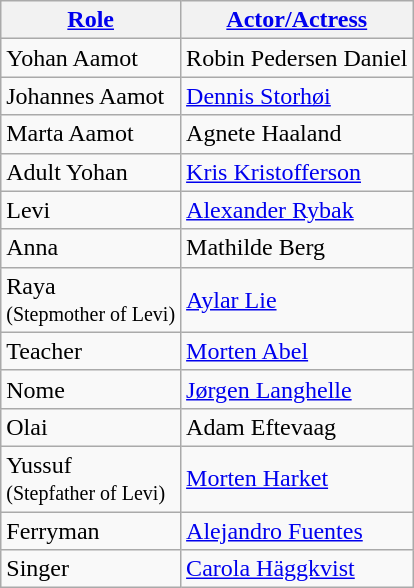<table class="wikitable sortable">
<tr>
<th><a href='#'>Role</a></th>
<th><a href='#'>Actor/Actress</a></th>
</tr>
<tr>
<td>Yohan Aamot</td>
<td>Robin Pedersen Daniel</td>
</tr>
<tr>
<td>Johannes Aamot</td>
<td><a href='#'>Dennis Storhøi</a></td>
</tr>
<tr>
<td>Marta Aamot</td>
<td>Agnete Haaland</td>
</tr>
<tr>
<td>Adult Yohan</td>
<td><a href='#'>Kris Kristofferson</a></td>
</tr>
<tr>
<td>Levi</td>
<td><a href='#'>Alexander Rybak</a></td>
</tr>
<tr>
<td>Anna</td>
<td>Mathilde Berg</td>
</tr>
<tr>
<td>Raya<br><small>(Stepmother of Levi)</small></td>
<td><a href='#'>Aylar Lie</a></td>
</tr>
<tr>
<td>Teacher</td>
<td><a href='#'>Morten Abel</a></td>
</tr>
<tr>
<td>Nome</td>
<td><a href='#'>Jørgen Langhelle</a></td>
</tr>
<tr>
<td>Olai</td>
<td>Adam Eftevaag</td>
</tr>
<tr>
<td>Yussuf<br><small>(Stepfather of Levi)</small></td>
<td><a href='#'>Morten Harket</a></td>
</tr>
<tr>
<td>Ferryman</td>
<td><a href='#'>Alejandro Fuentes</a></td>
</tr>
<tr>
<td>Singer</td>
<td><a href='#'>Carola Häggkvist</a></td>
</tr>
</table>
